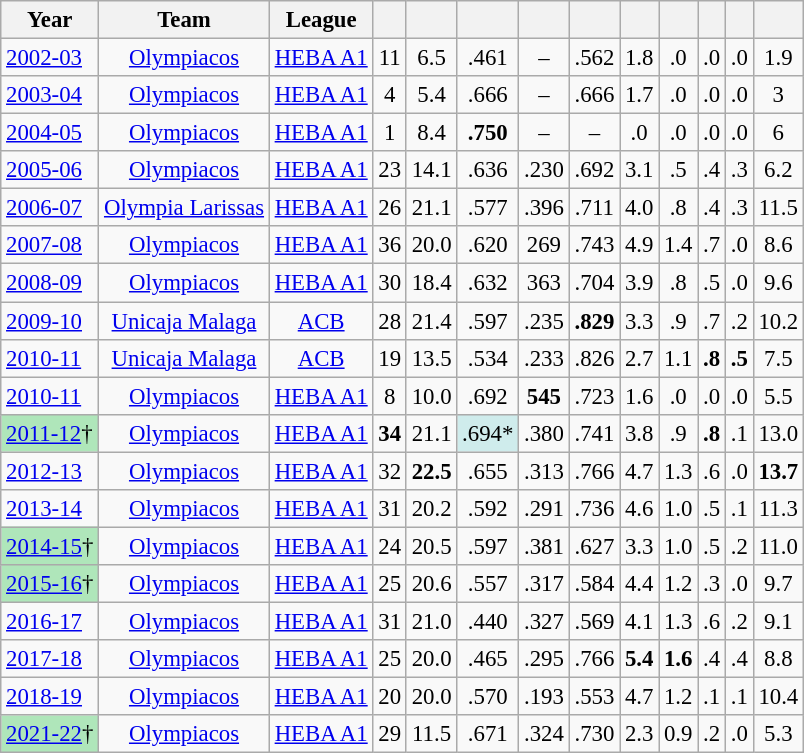<table class="wikitable sortable" style="font-size:95%; text-align:center;">
<tr>
<th>Year</th>
<th>Team</th>
<th>League</th>
<th></th>
<th></th>
<th></th>
<th></th>
<th></th>
<th></th>
<th></th>
<th></th>
<th></th>
<th></th>
</tr>
<tr>
<td style="text-align:left;"><a href='#'>2002-03</a></td>
<td> <a href='#'>Olympiacos</a></td>
<td><a href='#'>HEBA A1</a></td>
<td>11</td>
<td>6.5</td>
<td>.461</td>
<td>–</td>
<td>.562</td>
<td>1.8</td>
<td>.0</td>
<td>.0</td>
<td>.0</td>
<td>1.9</td>
</tr>
<tr>
<td style="text-align:left;"><a href='#'>2003-04</a></td>
<td> <a href='#'>Olympiacos</a></td>
<td><a href='#'>HEBA A1</a></td>
<td>4</td>
<td>5.4</td>
<td>.666</td>
<td>–</td>
<td>.666</td>
<td>1.7</td>
<td>.0</td>
<td>.0</td>
<td>.0</td>
<td>3</td>
</tr>
<tr>
<td style="text-align:left;"><a href='#'>2004-05</a></td>
<td> <a href='#'>Olympiacos</a></td>
<td><a href='#'>HEBA A1</a></td>
<td>1</td>
<td>8.4</td>
<td><strong>.750</strong></td>
<td>–</td>
<td>–</td>
<td>.0</td>
<td>.0</td>
<td>.0</td>
<td>.0</td>
<td>6</td>
</tr>
<tr>
<td style="text-align:left;"><a href='#'>2005-06</a></td>
<td> <a href='#'>Olympiacos</a></td>
<td><a href='#'>HEBA A1</a></td>
<td>23</td>
<td>14.1</td>
<td>.636</td>
<td>.230</td>
<td>.692</td>
<td>3.1</td>
<td>.5</td>
<td>.4</td>
<td>.3</td>
<td>6.2</td>
</tr>
<tr>
<td style="text-align:left;"><a href='#'>2006-07</a></td>
<td> <a href='#'>Olympia Larissas</a></td>
<td><a href='#'>HEBA A1</a></td>
<td>26</td>
<td>21.1</td>
<td>.577</td>
<td>.396</td>
<td>.711</td>
<td>4.0</td>
<td>.8</td>
<td>.4</td>
<td>.3</td>
<td>11.5</td>
</tr>
<tr>
<td style="text-align:left;"><a href='#'>2007-08</a></td>
<td> <a href='#'>Olympiacos</a></td>
<td><a href='#'>HEBA A1</a></td>
<td>36</td>
<td>20.0</td>
<td>.620</td>
<td>269</td>
<td>.743</td>
<td>4.9</td>
<td>1.4</td>
<td>.7</td>
<td>.0</td>
<td>8.6</td>
</tr>
<tr>
<td style="text-align:left;"><a href='#'>2008-09</a></td>
<td> <a href='#'>Olympiacos</a></td>
<td><a href='#'>HEBA A1</a></td>
<td>30</td>
<td>18.4</td>
<td>.632</td>
<td>363</td>
<td>.704</td>
<td>3.9</td>
<td>.8</td>
<td>.5</td>
<td>.0</td>
<td>9.6</td>
</tr>
<tr>
<td style="text-align:left;"><a href='#'>2009-10</a></td>
<td> <a href='#'>Unicaja Malaga</a></td>
<td><a href='#'>ACB</a></td>
<td>28</td>
<td>21.4</td>
<td>.597</td>
<td>.235</td>
<td><strong>.829</strong></td>
<td>3.3</td>
<td>.9</td>
<td>.7</td>
<td>.2</td>
<td>10.2</td>
</tr>
<tr>
<td style="text-align:left;"><a href='#'>2010-11</a></td>
<td> <a href='#'>Unicaja Malaga</a></td>
<td><a href='#'>ACB</a></td>
<td>19</td>
<td>13.5</td>
<td>.534</td>
<td>.233</td>
<td>.826</td>
<td>2.7</td>
<td>1.1</td>
<td><strong>.8</strong></td>
<td><strong>.5</strong></td>
<td>7.5</td>
</tr>
<tr>
<td style="text-align:left;"><a href='#'>2010-11</a></td>
<td> <a href='#'>Olympiacos</a></td>
<td><a href='#'>HEBA A1</a></td>
<td>8</td>
<td>10.0</td>
<td>.692</td>
<td><strong>545</strong></td>
<td>.723</td>
<td>1.6</td>
<td>.0</td>
<td>.0</td>
<td>.0</td>
<td>5.5</td>
</tr>
<tr>
<td style="text-align:left;background:#AFE6BA;†"><a href='#'>2011-12</a>†</td>
<td> <a href='#'>Olympiacos</a></td>
<td><a href='#'>HEBA A1</a></td>
<td><strong>34</strong></td>
<td>21.1</td>
<td style="background:#CFECEC;">.694*</td>
<td>.380</td>
<td>.741</td>
<td>3.8</td>
<td>.9</td>
<td><strong>.8</strong></td>
<td>.1</td>
<td>13.0</td>
</tr>
<tr>
<td style="text-align:left;"><a href='#'>2012-13</a></td>
<td> <a href='#'>Olympiacos</a></td>
<td><a href='#'>HEBA A1</a></td>
<td>32</td>
<td><strong>22.5</strong></td>
<td>.655</td>
<td>.313</td>
<td>.766</td>
<td>4.7</td>
<td>1.3</td>
<td>.6</td>
<td>.0</td>
<td><strong>13.7</strong></td>
</tr>
<tr>
<td style="text-align:left;"><a href='#'>2013-14</a></td>
<td> <a href='#'>Olympiacos</a></td>
<td><a href='#'>HEBA A1</a></td>
<td>31</td>
<td>20.2</td>
<td>.592</td>
<td>.291</td>
<td>.736</td>
<td>4.6</td>
<td>1.0</td>
<td>.5</td>
<td>.1</td>
<td>11.3</td>
</tr>
<tr>
<td style="text-align:left;background:#AFE6BA;†"><a href='#'>2014-15</a>†</td>
<td> <a href='#'>Olympiacos</a></td>
<td><a href='#'>HEBA A1</a></td>
<td>24</td>
<td>20.5</td>
<td>.597</td>
<td>.381</td>
<td>.627</td>
<td>3.3</td>
<td>1.0</td>
<td>.5</td>
<td>.2</td>
<td>11.0</td>
</tr>
<tr>
<td style="text-align:left;background:#AFE6BA;†"><a href='#'>2015-16</a>†</td>
<td> <a href='#'>Olympiacos</a></td>
<td><a href='#'>HEBA A1</a></td>
<td>25</td>
<td>20.6</td>
<td>.557</td>
<td>.317</td>
<td>.584</td>
<td>4.4</td>
<td>1.2</td>
<td>.3</td>
<td>.0</td>
<td>9.7</td>
</tr>
<tr>
<td style="text-align:left;"><a href='#'>2016-17</a></td>
<td> <a href='#'>Olympiacos</a></td>
<td><a href='#'>HEBA A1</a></td>
<td>31</td>
<td>21.0</td>
<td>.440</td>
<td>.327</td>
<td>.569</td>
<td>4.1</td>
<td>1.3</td>
<td>.6</td>
<td>.2</td>
<td>9.1</td>
</tr>
<tr>
<td style="text-align:left;"><a href='#'>2017-18</a></td>
<td> <a href='#'>Olympiacos</a></td>
<td><a href='#'>HEBA A1</a></td>
<td>25</td>
<td>20.0</td>
<td>.465</td>
<td>.295</td>
<td>.766</td>
<td><strong>5.4</strong></td>
<td><strong>1.6</strong></td>
<td>.4</td>
<td>.4</td>
<td>8.8</td>
</tr>
<tr>
<td style="text-align:left;"><a href='#'>2018-19</a></td>
<td> <a href='#'>Olympiacos</a></td>
<td><a href='#'>HEBA A1</a></td>
<td>20</td>
<td>20.0</td>
<td>.570</td>
<td>.193</td>
<td>.553</td>
<td>4.7</td>
<td>1.2</td>
<td>.1</td>
<td>.1</td>
<td>10.4</td>
</tr>
<tr>
<td style="text-align:left;background:#AFE6BA;†"><a href='#'>2021-22</a>†</td>
<td> <a href='#'>Olympiacos</a></td>
<td><a href='#'>HEBA A1</a></td>
<td>29</td>
<td>11.5</td>
<td>.671</td>
<td>.324</td>
<td>.730</td>
<td>2.3</td>
<td>0.9</td>
<td>.2</td>
<td>.0</td>
<td>5.3</td>
</tr>
</table>
